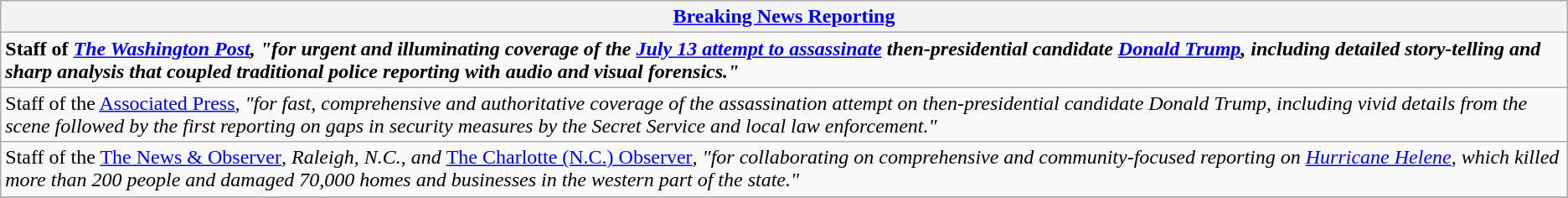<table class="wikitable" style="float:left; float:none;">
<tr>
<th><a href='#'>Breaking News Reporting</a></th>
</tr>
<tr>
<td><strong>Staff of <em><a href='#'>The Washington Post</a><strong><em>, "for urgent and illuminating coverage of the <a href='#'>July 13 attempt to assassinate</a> then-presidential candidate <a href='#'>Donald Trump</a>, including detailed story-telling and sharp analysis that coupled traditional police reporting with audio and visual forensics."</td>
</tr>
<tr>
<td>Staff of the </em><a href='#'>Associated Press</a><em>, "for fast, comprehensive and authoritative coverage of the assassination attempt on then-presidential candidate Donald Trump, including vivid details from the scene followed by the first reporting on gaps in security measures by the Secret Service and local law enforcement."</td>
</tr>
<tr>
<td>Staff of the </em><a href='#'>The News & Observer</a><em>, Raleigh, N.C., and </em><a href='#'>The Charlotte (N.C.) Observer</a><em>, "for collaborating on comprehensive and community-focused reporting on <a href='#'>Hurricane Helene</a>, which killed more than 200 people and damaged 70,000 homes and businesses in the western part of the state."</td>
</tr>
<tr>
</tr>
</table>
